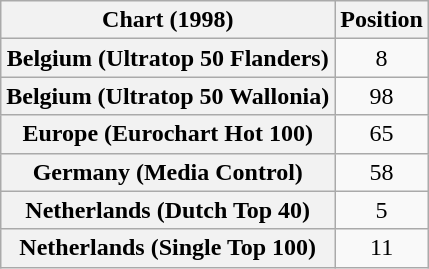<table class="wikitable sortable plainrowheaders" style="text-align:center">
<tr>
<th>Chart (1998)</th>
<th>Position</th>
</tr>
<tr>
<th scope="row">Belgium (Ultratop 50 Flanders)</th>
<td>8</td>
</tr>
<tr>
<th scope="row">Belgium (Ultratop 50 Wallonia)</th>
<td>98</td>
</tr>
<tr>
<th scope="row">Europe (Eurochart Hot 100)</th>
<td>65</td>
</tr>
<tr>
<th scope="row">Germany (Media Control)</th>
<td>58</td>
</tr>
<tr>
<th scope="row">Netherlands (Dutch Top 40)</th>
<td>5</td>
</tr>
<tr>
<th scope="row">Netherlands (Single Top 100)</th>
<td>11</td>
</tr>
</table>
